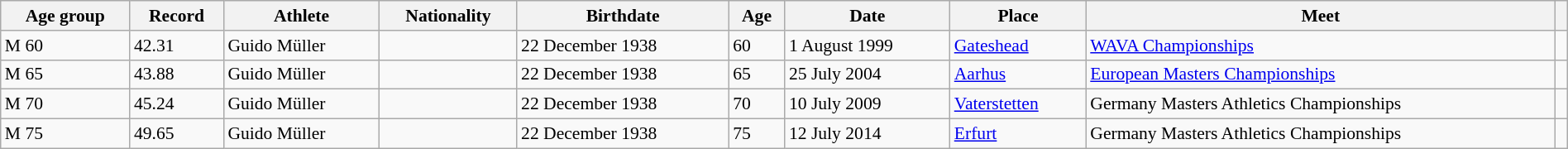<table class="wikitable" style="font-size:90%; width: 100%;">
<tr>
<th>Age group</th>
<th>Record</th>
<th>Athlete</th>
<th>Nationality</th>
<th>Birthdate</th>
<th>Age</th>
<th>Date</th>
<th>Place</th>
<th>Meet</th>
<th></th>
</tr>
<tr>
<td>M 60</td>
<td>42.31</td>
<td>Guido Müller</td>
<td></td>
<td>22 December 1938</td>
<td>60</td>
<td>1 August 1999</td>
<td><a href='#'>Gateshead</a> </td>
<td><a href='#'>WAVA Championships</a></td>
<td></td>
</tr>
<tr>
<td>M 65</td>
<td>43.88</td>
<td>Guido Müller</td>
<td></td>
<td>22 December 1938</td>
<td>65</td>
<td>25 July 2004</td>
<td><a href='#'>Aarhus</a> </td>
<td><a href='#'>European Masters Championships</a></td>
<td></td>
</tr>
<tr>
<td>M 70</td>
<td>45.24</td>
<td>Guido Müller</td>
<td></td>
<td>22 December 1938</td>
<td>70</td>
<td>10 July 2009</td>
<td><a href='#'>Vaterstetten</a> </td>
<td>Germany Masters Athletics Championships</td>
<td></td>
</tr>
<tr>
<td>M 75</td>
<td>49.65</td>
<td>Guido Müller</td>
<td></td>
<td>22 December 1938</td>
<td>75</td>
<td>12 July 2014</td>
<td><a href='#'>Erfurt</a> </td>
<td>Germany Masters Athletics Championships</td>
<td></td>
</tr>
</table>
